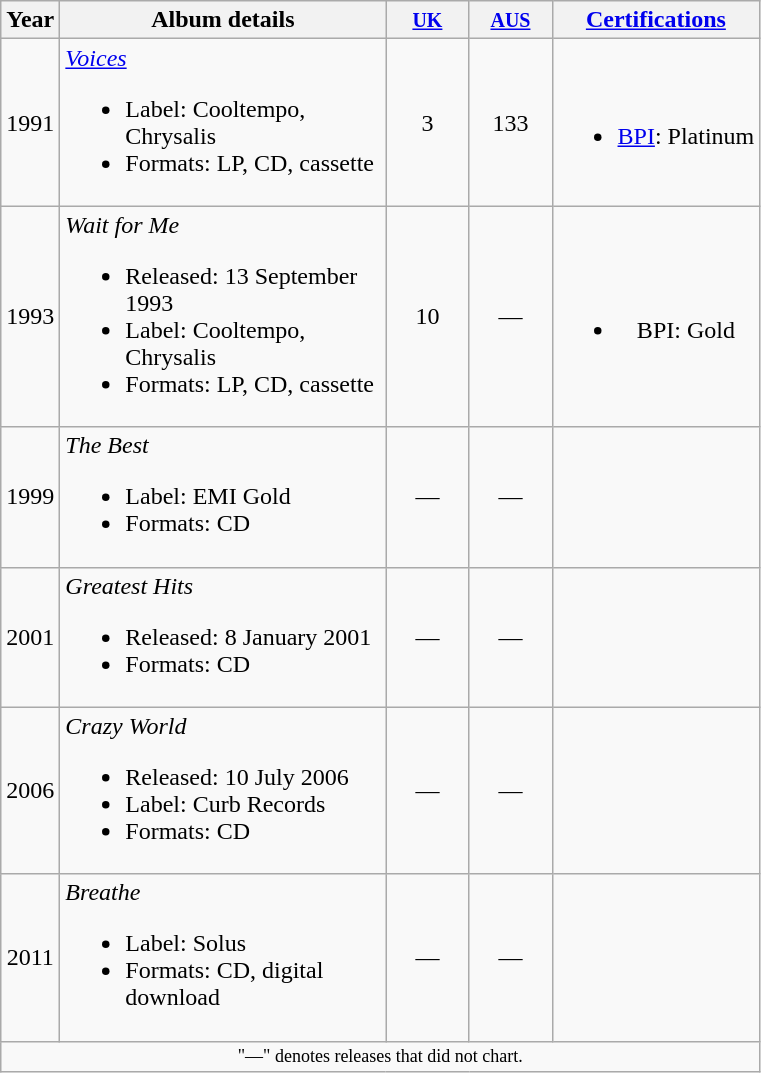<table class="wikitable" style=text-align:center;>
<tr>
<th width="3">Year</th>
<th width="210">Album details</th>
<th style="width:3em;font-size:100%"><small><a href='#'>UK</a></small><br></th>
<th style="width:3em;font-size:100%"><small><a href='#'>AUS</a></small><br></th>
<th><a href='#'>Certifications</a></th>
</tr>
<tr>
<td>1991</td>
<td align="left"><a href='#'><em>Voices</em></a><br><ul><li>Label: Cooltempo, Chrysalis</li><li>Formats: LP, CD, cassette</li></ul></td>
<td>3</td>
<td>133</td>
<td><br><ul><li><a href='#'>BPI</a>: Platinum</li></ul></td>
</tr>
<tr>
<td>1993</td>
<td align="left"><em>Wait for Me</em><br><ul><li>Released: 13 September 1993</li><li>Label: Cooltempo, Chrysalis</li><li>Formats: LP, CD, cassette</li></ul></td>
<td>10</td>
<td>—</td>
<td><br><ul><li>BPI: Gold</li></ul></td>
</tr>
<tr>
<td>1999</td>
<td align="left"><em>The Best</em><br><ul><li>Label: EMI Gold</li><li>Formats: CD</li></ul></td>
<td>—</td>
<td>—</td>
<td></td>
</tr>
<tr>
<td>2001</td>
<td align="left"><em>Greatest Hits</em><br><ul><li>Released: 8 January 2001</li><li>Formats: CD</li></ul></td>
<td>—</td>
<td>—</td>
<td></td>
</tr>
<tr>
<td>2006</td>
<td align="left"><em>Crazy World</em><br><ul><li>Released: 10 July 2006</li><li>Label: Curb Records</li><li>Formats: CD</li></ul></td>
<td>—</td>
<td>—</td>
<td></td>
</tr>
<tr>
<td>2011</td>
<td align="left"><em>Breathe</em><br><ul><li>Label: Solus</li><li>Formats: CD, digital download</li></ul></td>
<td>—</td>
<td>—</td>
<td></td>
</tr>
<tr>
<td align="center" colspan="11" style="font-size:9pt">"—" denotes releases that did not chart.</td>
</tr>
</table>
